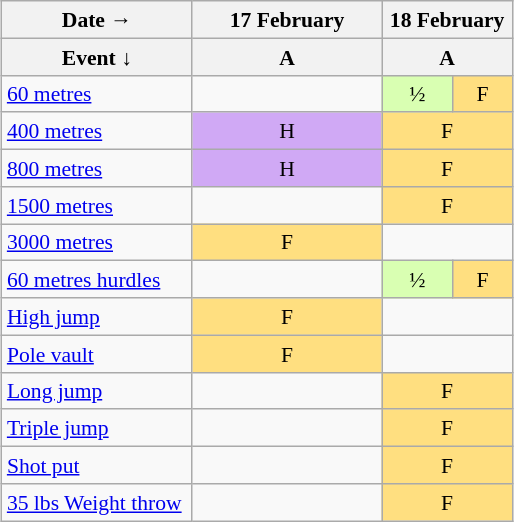<table class="wikitable" style="margin:0.5em auto; font-size:90%; line-height:1.25em;">
<tr align="center">
<th width="120px" colspan=1>Date   →</th>
<th width="80px" colspan=1>17 February</th>
<th width="80px" colspan=2>18 February</th>
</tr>
<tr>
<th>Event ↓</th>
<th width="120px">A</th>
<th width="60px" colspan=2>A</th>
</tr>
<tr align="center">
<td align="left"><a href='#'>60 metres</a></td>
<td colspan=1></td>
<td bgcolor="#D9FFB2" colspan=1>½</td>
<td bgcolor="#FFDF80" colspan=1>F</td>
</tr>
<tr align="center">
<td align="left"><a href='#'>400 metres</a></td>
<td bgcolor="#D0A9F5" colspan=1>H</td>
<td bgcolor="#FFDF80" colspan=2>F</td>
</tr>
<tr align="center">
<td align="left"><a href='#'>800 metres</a></td>
<td bgcolor="#D0A9F5" colspan=1>H</td>
<td bgcolor="#FFDF80" colspan=2>F</td>
</tr>
<tr align="center">
<td align="left"><a href='#'>1500 metres</a></td>
<td colspan=1></td>
<td bgcolor="#FFDF80" colspan=2>F</td>
</tr>
<tr align="center">
<td align="left"><a href='#'>3000 metres</a></td>
<td bgcolor="#FFDF80" colspan=1>F</td>
<td colspan=2></td>
</tr>
<tr align="center">
<td align="left"><a href='#'>60 metres hurdles</a></td>
<td colspan=1></td>
<td bgcolor="#D9FFB2" colspan=1>½</td>
<td bgcolor="#FFDF80" colspan=0.5>F</td>
</tr>
<tr align="center">
<td align="left"><a href='#'>High jump</a></td>
<td bgcolor="#FFDF80" colspan=1>F</td>
<td colspan=2></td>
</tr>
<tr align="center">
<td align="left"><a href='#'>Pole vault</a></td>
<td bgcolor="#FFDF80" colspan=1>F</td>
<td colspan=2></td>
</tr>
<tr align="center">
<td align="left"><a href='#'>Long jump</a></td>
<td colspan=1></td>
<td bgcolor="#FFDF80" colspan=2>F</td>
</tr>
<tr align="center">
<td align="left"><a href='#'>Triple jump</a></td>
<td colspan=1></td>
<td bgcolor="#FFDF80" colspan=2>F</td>
</tr>
<tr align="center">
<td align="left"><a href='#'>Shot put</a></td>
<td colspan=1></td>
<td bgcolor="#FFDF80" colspan=2>F</td>
</tr>
<tr align="center">
<td align="left"><a href='#'>35 lbs Weight throw</a></td>
<td colspan=1></td>
<td bgcolor="#FFDF80" colspan=2>F</td>
</tr>
</table>
